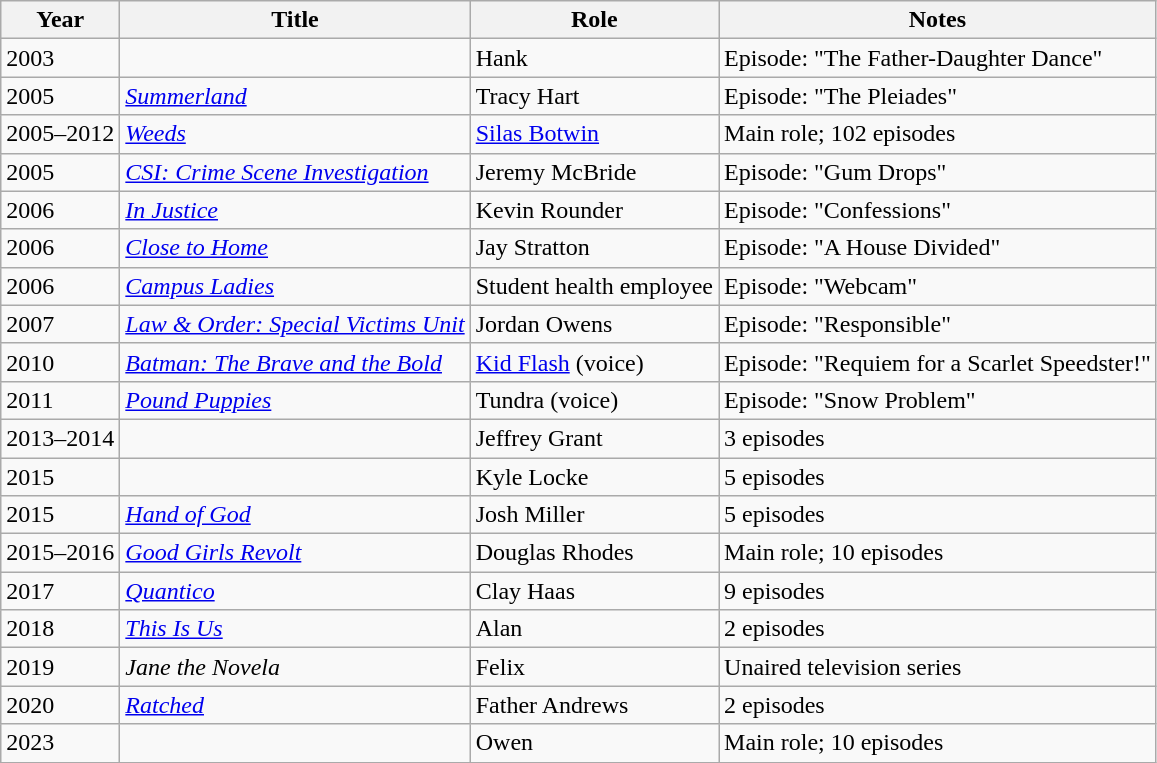<table class="wikitable sortable">
<tr>
<th>Year</th>
<th>Title</th>
<th>Role</th>
<th class="unsortable">Notes</th>
</tr>
<tr>
<td>2003</td>
<td><em></em></td>
<td>Hank</td>
<td>Episode: "The Father-Daughter Dance"</td>
</tr>
<tr>
<td>2005</td>
<td><em><a href='#'>Summerland</a></em></td>
<td>Tracy Hart</td>
<td>Episode: "The Pleiades"</td>
</tr>
<tr>
<td>2005–2012</td>
<td><em><a href='#'>Weeds</a></em></td>
<td><a href='#'>Silas Botwin</a></td>
<td>Main role; 102 episodes</td>
</tr>
<tr>
<td>2005</td>
<td><em><a href='#'>CSI: Crime Scene Investigation</a></em></td>
<td>Jeremy McBride</td>
<td>Episode: "Gum Drops"</td>
</tr>
<tr>
<td>2006</td>
<td><em><a href='#'>In Justice</a></em></td>
<td>Kevin Rounder</td>
<td>Episode: "Confessions"</td>
</tr>
<tr>
<td>2006</td>
<td><em><a href='#'>Close to Home</a></em></td>
<td>Jay Stratton</td>
<td>Episode: "A House Divided"</td>
</tr>
<tr>
<td>2006</td>
<td><em><a href='#'>Campus Ladies</a></em></td>
<td>Student health employee</td>
<td>Episode: "Webcam"</td>
</tr>
<tr>
<td>2007</td>
<td><em><a href='#'>Law & Order: Special Victims Unit</a></em></td>
<td>Jordan Owens</td>
<td>Episode: "Responsible"</td>
</tr>
<tr>
<td>2010</td>
<td><em><a href='#'>Batman: The Brave and the Bold</a></em></td>
<td><a href='#'>Kid Flash</a> (voice)</td>
<td>Episode: "Requiem for a Scarlet Speedster!"</td>
</tr>
<tr>
<td>2011</td>
<td><em><a href='#'>Pound Puppies</a></em></td>
<td>Tundra (voice)</td>
<td>Episode: "Snow Problem"</td>
</tr>
<tr>
<td>2013–2014</td>
<td><em></em></td>
<td>Jeffrey Grant</td>
<td>3 episodes</td>
</tr>
<tr>
<td>2015</td>
<td><em></em></td>
<td>Kyle Locke</td>
<td>5 episodes</td>
</tr>
<tr>
<td>2015</td>
<td><em><a href='#'>Hand of God</a></em></td>
<td>Josh Miller</td>
<td>5 episodes</td>
</tr>
<tr>
<td>2015–2016</td>
<td><em><a href='#'>Good Girls Revolt</a></em></td>
<td>Douglas Rhodes</td>
<td>Main role; 10 episodes</td>
</tr>
<tr>
<td>2017</td>
<td><em><a href='#'>Quantico</a></em></td>
<td>Clay Haas</td>
<td>9 episodes</td>
</tr>
<tr>
<td>2018</td>
<td><em><a href='#'>This Is Us</a></em></td>
<td>Alan</td>
<td>2 episodes</td>
</tr>
<tr>
<td>2019</td>
<td><em>Jane the Novela</em></td>
<td>Felix</td>
<td>Unaired television series</td>
</tr>
<tr>
<td>2020</td>
<td><em><a href='#'>Ratched</a></em></td>
<td>Father Andrews</td>
<td>2 episodes</td>
</tr>
<tr>
<td>2023</td>
<td><em></em></td>
<td>Owen</td>
<td>Main role; 10 episodes</td>
</tr>
</table>
